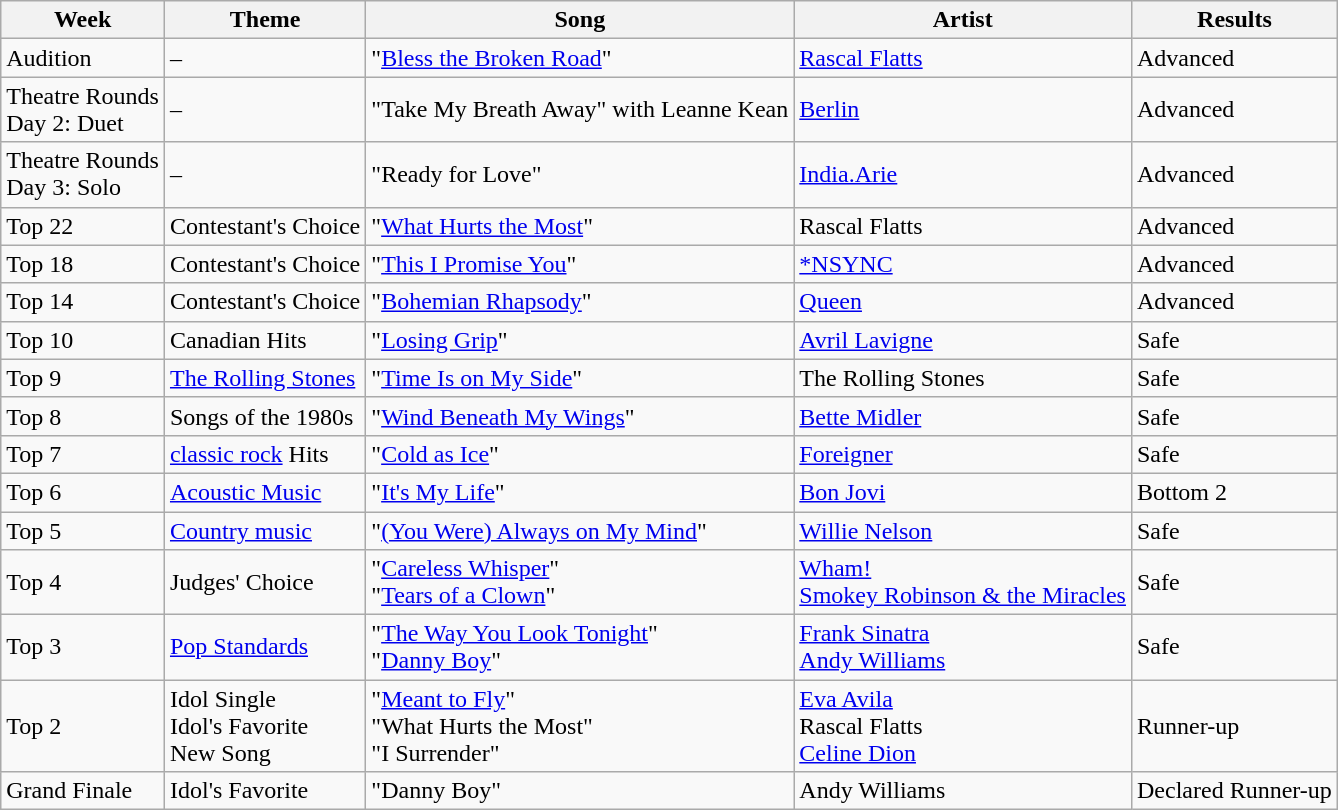<table class="wikitable">
<tr>
<th>Week</th>
<th>Theme</th>
<th>Song</th>
<th>Artist</th>
<th>Results</th>
</tr>
<tr>
<td>Audition</td>
<td>–</td>
<td>"<a href='#'>Bless the Broken Road</a>"</td>
<td><a href='#'>Rascal Flatts</a></td>
<td>Advanced</td>
</tr>
<tr>
<td>Theatre Rounds<br>Day 2: Duet</td>
<td>–</td>
<td>"Take My Breath Away" with Leanne Kean</td>
<td><a href='#'>Berlin</a></td>
<td>Advanced</td>
</tr>
<tr>
<td>Theatre Rounds<br>Day 3: Solo</td>
<td>–</td>
<td>"Ready for Love"</td>
<td><a href='#'>India.Arie</a></td>
<td>Advanced</td>
</tr>
<tr>
<td>Top 22</td>
<td>Contestant's Choice</td>
<td>"<a href='#'>What Hurts the Most</a>"</td>
<td>Rascal Flatts</td>
<td>Advanced</td>
</tr>
<tr>
<td>Top 18</td>
<td>Contestant's Choice</td>
<td>"<a href='#'>This I Promise You</a>"</td>
<td><a href='#'>*NSYNC</a></td>
<td>Advanced</td>
</tr>
<tr>
<td>Top 14</td>
<td>Contestant's Choice</td>
<td>"<a href='#'>Bohemian Rhapsody</a>"</td>
<td><a href='#'>Queen</a></td>
<td>Advanced</td>
</tr>
<tr>
<td>Top 10</td>
<td>Canadian Hits</td>
<td>"<a href='#'>Losing Grip</a>"</td>
<td><a href='#'>Avril Lavigne</a></td>
<td>Safe</td>
</tr>
<tr>
<td>Top 9</td>
<td><a href='#'>The Rolling Stones</a></td>
<td>"<a href='#'>Time Is on My Side</a>"</td>
<td>The Rolling Stones</td>
<td>Safe</td>
</tr>
<tr>
<td>Top 8</td>
<td>Songs of the 1980s</td>
<td>"<a href='#'>Wind Beneath My Wings</a>"</td>
<td><a href='#'>Bette Midler</a></td>
<td>Safe</td>
</tr>
<tr>
<td>Top 7</td>
<td><a href='#'>classic rock</a> Hits</td>
<td>"<a href='#'>Cold as Ice</a>"</td>
<td><a href='#'>Foreigner</a></td>
<td>Safe</td>
</tr>
<tr>
<td>Top 6</td>
<td><a href='#'>Acoustic Music</a></td>
<td>"<a href='#'>It's My Life</a>"</td>
<td><a href='#'>Bon Jovi</a></td>
<td>Bottom 2</td>
</tr>
<tr>
<td>Top 5</td>
<td><a href='#'>Country music</a></td>
<td>"<a href='#'>(You Were) Always on My Mind</a>"</td>
<td><a href='#'>Willie Nelson</a></td>
<td>Safe</td>
</tr>
<tr>
<td>Top 4</td>
<td>Judges' Choice</td>
<td>"<a href='#'>Careless Whisper</a>"<br>"<a href='#'>Tears of a Clown</a>"</td>
<td><a href='#'>Wham!</a><br><a href='#'>Smokey Robinson & the Miracles</a></td>
<td>Safe</td>
</tr>
<tr>
<td>Top 3</td>
<td><a href='#'>Pop Standards</a></td>
<td>"<a href='#'>The Way You Look Tonight</a>"<br>"<a href='#'>Danny Boy</a>"</td>
<td><a href='#'>Frank Sinatra</a><br><a href='#'>Andy Williams</a></td>
<td>Safe</td>
</tr>
<tr>
<td>Top 2</td>
<td>Idol Single<br>Idol's Favorite<br>New Song</td>
<td>"<a href='#'>Meant to Fly</a>"<br>"What Hurts the Most"<br>"I Surrender"</td>
<td><a href='#'>Eva Avila</a><br>Rascal Flatts<br><a href='#'>Celine Dion</a></td>
<td>Runner-up</td>
</tr>
<tr>
<td>Grand Finale</td>
<td>Idol's Favorite</td>
<td>"Danny Boy"</td>
<td>Andy Williams</td>
<td>Declared Runner-up</td>
</tr>
</table>
